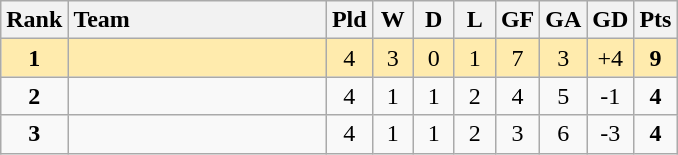<table class="wikitable" style="text-align: center;">
<tr>
<th width=30>Rank</th>
<th width=165 style="text-align:left;">Team</th>
<th width=20>Pld</th>
<th width=20>W</th>
<th width=20>D</th>
<th width=20>L</th>
<th width=20>GF</th>
<th width=20>GA</th>
<th width=20>GD</th>
<th width=20>Pts</th>
</tr>
<tr style="background:#ffebad;">
<td><strong>1</strong></td>
<td style="text-align:left;"></td>
<td>4</td>
<td>3</td>
<td>0</td>
<td>1</td>
<td>7</td>
<td>3</td>
<td>+4</td>
<td><strong>9</strong></td>
</tr>
<tr>
<td><strong>2</strong></td>
<td style="text-align:left;"></td>
<td>4</td>
<td>1</td>
<td>1</td>
<td>2</td>
<td>4</td>
<td>5</td>
<td>-1</td>
<td><strong>4</strong></td>
</tr>
<tr>
<td><strong>3</strong></td>
<td style="text-align:left;"></td>
<td>4</td>
<td>1</td>
<td>1</td>
<td>2</td>
<td>3</td>
<td>6</td>
<td>-3</td>
<td><strong>4</strong></td>
</tr>
</table>
